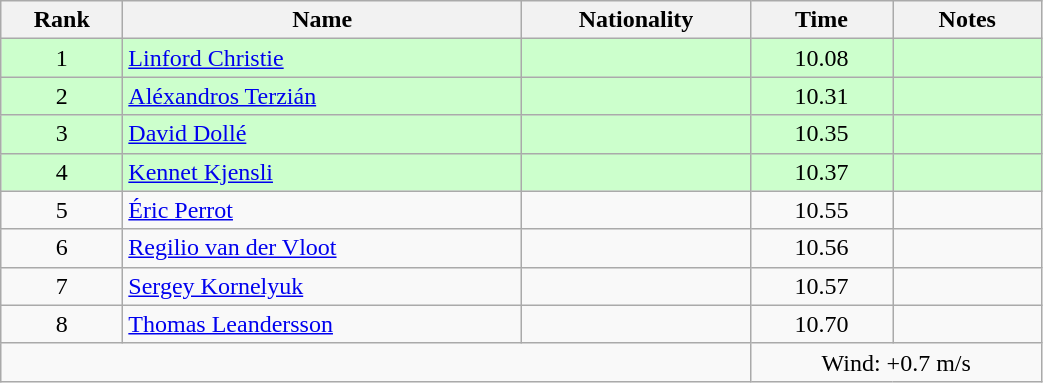<table class="wikitable sortable" style="text-align:center;width: 55%">
<tr>
<th>Rank</th>
<th>Name</th>
<th>Nationality</th>
<th>Time</th>
<th>Notes</th>
</tr>
<tr bgcolor=ccffcc>
<td>1</td>
<td align=left><a href='#'>Linford Christie</a></td>
<td align=left></td>
<td>10.08</td>
<td></td>
</tr>
<tr bgcolor=ccffcc>
<td>2</td>
<td align=left><a href='#'>Aléxandros Terzián</a></td>
<td align=left></td>
<td>10.31</td>
<td></td>
</tr>
<tr bgcolor=ccffcc>
<td>3</td>
<td align=left><a href='#'>David Dollé</a></td>
<td align=left></td>
<td>10.35</td>
<td></td>
</tr>
<tr bgcolor=ccffcc>
<td>4</td>
<td align=left><a href='#'>Kennet Kjensli</a></td>
<td align=left></td>
<td>10.37</td>
<td></td>
</tr>
<tr>
<td>5</td>
<td align=left><a href='#'>Éric Perrot</a></td>
<td align=left></td>
<td>10.55</td>
<td></td>
</tr>
<tr>
<td>6</td>
<td align=left><a href='#'>Regilio van der Vloot</a></td>
<td align=left></td>
<td>10.56</td>
<td></td>
</tr>
<tr>
<td>7</td>
<td align=left><a href='#'>Sergey Kornelyuk</a></td>
<td align=left></td>
<td>10.57</td>
<td></td>
</tr>
<tr>
<td>8</td>
<td align=left><a href='#'>Thomas Leandersson</a></td>
<td align=left></td>
<td>10.70</td>
<td></td>
</tr>
<tr>
<td colspan="3"></td>
<td colspan="2">Wind: +0.7 m/s</td>
</tr>
</table>
